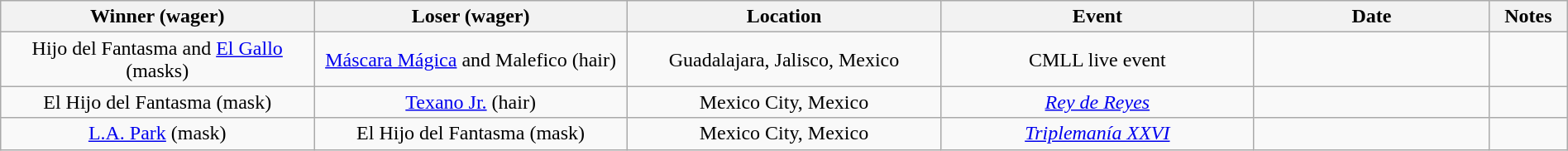<table class="wikitable sortable" width=100%  style="text-align: center">
<tr>
<th width=20% scope="col">Winner (wager)</th>
<th width=20% scope="col">Loser (wager)</th>
<th width=20% scope="col">Location</th>
<th width=20% scope="col">Event</th>
<th width=15% scope="col">Date</th>
<th class="unsortable" width=5% scope="col">Notes</th>
</tr>
<tr>
<td>Hijo del Fantasma and <a href='#'>El Gallo</a> (masks)</td>
<td><a href='#'>Máscara Mágica</a> and Malefico (hair)</td>
<td>Guadalajara, Jalisco, Mexico</td>
<td>CMLL live event</td>
<td></td>
<td></td>
</tr>
<tr>
<td>El Hijo del Fantasma (mask)</td>
<td><a href='#'>Texano Jr.</a> (hair)</td>
<td>Mexico City, Mexico</td>
<td><em><a href='#'>Rey de Reyes</a></em></td>
<td></td>
<td></td>
</tr>
<tr>
<td><a href='#'>L.A. Park</a> (mask)</td>
<td>El Hijo del Fantasma (mask)</td>
<td>Mexico City, Mexico</td>
<td><em><a href='#'>Triplemanía XXVI</a></em></td>
<td></td>
<td></td>
</tr>
</table>
